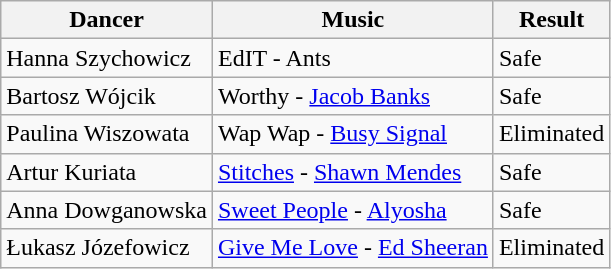<table class="wikitable">
<tr>
<th>Dancer</th>
<th>Music</th>
<th>Result</th>
</tr>
<tr>
<td>Hanna Szychowicz</td>
<td>EdIT - Ants</td>
<td>Safe</td>
</tr>
<tr>
<td>Bartosz Wójcik</td>
<td>Worthy - <a href='#'>Jacob Banks</a></td>
<td>Safe</td>
</tr>
<tr>
<td>Paulina Wiszowata</td>
<td>Wap Wap - <a href='#'>Busy Signal</a></td>
<td>Eliminated</td>
</tr>
<tr>
<td>Artur Kuriata</td>
<td><a href='#'>Stitches</a> - <a href='#'>Shawn Mendes</a></td>
<td>Safe</td>
</tr>
<tr>
<td>Anna Dowganowska</td>
<td><a href='#'>Sweet People</a> - <a href='#'>Alyosha</a></td>
<td>Safe</td>
</tr>
<tr>
<td>Łukasz Józefowicz</td>
<td><a href='#'>Give Me Love</a> - <a href='#'>Ed Sheeran</a></td>
<td>Eliminated</td>
</tr>
</table>
